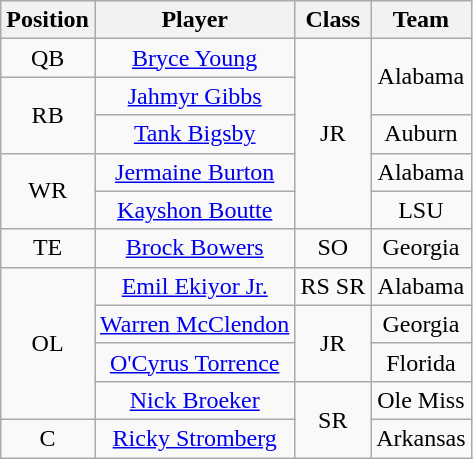<table class="wikitable sortable">
<tr>
<th>Position</th>
<th>Player</th>
<th>Class</th>
<th>Team</th>
</tr>
<tr style="text-align:center;">
<td>QB</td>
<td><a href='#'>Bryce Young</a></td>
<td rowspan=5>JR</td>
<td rowspan=2>Alabama</td>
</tr>
<tr style="text-align:center;">
<td rowspan=2>RB</td>
<td><a href='#'>Jahmyr Gibbs</a></td>
</tr>
<tr style="text-align:center;">
<td><a href='#'>Tank Bigsby</a></td>
<td>Auburn</td>
</tr>
<tr style="text-align:center;">
<td rowspan=2>WR</td>
<td><a href='#'>Jermaine Burton</a></td>
<td>Alabama</td>
</tr>
<tr style="text-align:center;">
<td><a href='#'>Kayshon Boutte</a></td>
<td>LSU</td>
</tr>
<tr style="text-align:center;">
<td>TE</td>
<td><a href='#'>Brock Bowers</a></td>
<td>SO</td>
<td>Georgia</td>
</tr>
<tr style="text-align:center;">
<td rowspan=4>OL</td>
<td><a href='#'>Emil Ekiyor Jr.</a></td>
<td>RS SR</td>
<td>Alabama</td>
</tr>
<tr style="text-align:center;">
<td><a href='#'>Warren McClendon</a></td>
<td rowspan=2>JR</td>
<td>Georgia</td>
</tr>
<tr style="text-align:center;">
<td><a href='#'>O'Cyrus Torrence</a></td>
<td>Florida</td>
</tr>
<tr style="text-align:center;">
<td><a href='#'>Nick Broeker</a></td>
<td rowspan=2>SR</td>
<td>Ole Miss</td>
</tr>
<tr style="text-align:center;">
<td>C</td>
<td><a href='#'>Ricky Stromberg</a></td>
<td>Arkansas</td>
</tr>
</table>
